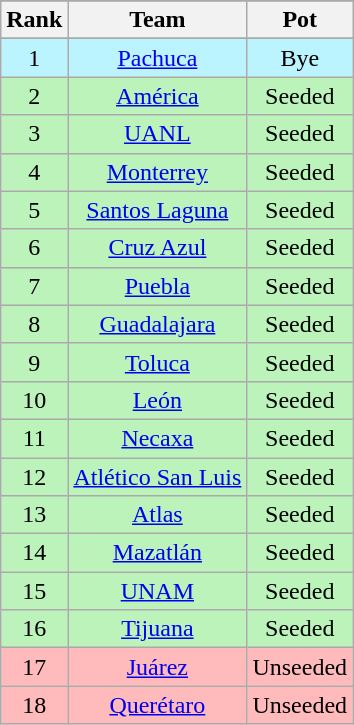<table class="wikitable" style="text-align:center">
<tr>
</tr>
<tr>
<th>Rank</th>
<th>Team</th>
<th>Pot</th>
</tr>
<tr>
</tr>
<tr bgcolor=#BBF3FF>
<td>1</td>
<td><a href='#'>Pachuca</a></td>
<td>Bye</td>
</tr>
<tr bgcolor=#BBF3BB>
<td>2</td>
<td><a href='#'>América</a></td>
<td>Seeded</td>
</tr>
<tr bgcolor=#BBF3BB>
<td>3</td>
<td><a href='#'>UANL</a></td>
<td>Seeded</td>
</tr>
<tr bgcolor=#BBF3BB>
<td>4</td>
<td><a href='#'>Monterrey</a></td>
<td>Seeded</td>
</tr>
<tr bgcolor=#BBF3BB>
<td>5</td>
<td><a href='#'>Santos Laguna</a></td>
<td>Seeded</td>
</tr>
<tr bgcolor=#BBF3BB>
<td>6</td>
<td><a href='#'>Cruz Azul</a></td>
<td>Seeded</td>
</tr>
<tr bgcolor=#BBF3BB>
<td>7</td>
<td><a href='#'>Puebla</a></td>
<td>Seeded</td>
</tr>
<tr bgcolor=#BBF3BB>
<td>8</td>
<td><a href='#'>Guadalajara</a></td>
<td>Seeded</td>
</tr>
<tr bgcolor=#BBF3BB>
<td>9</td>
<td><a href='#'>Toluca</a></td>
<td>Seeded</td>
</tr>
<tr bgcolor=#BBF3BB>
<td>10</td>
<td><a href='#'>León</a></td>
<td>Seeded</td>
</tr>
<tr bgcolor=#BBF3BB>
<td>11</td>
<td><a href='#'>Necaxa</a></td>
<td>Seeded</td>
</tr>
<tr bgcolor=#BBF3BB>
<td>12</td>
<td><a href='#'>Atlético San Luis</a></td>
<td>Seeded</td>
</tr>
<tr bgcolor=#BBF3BB>
<td>13</td>
<td><a href='#'>Atlas</a></td>
<td>Seeded</td>
</tr>
<tr bgcolor=#BBF3BB>
<td>14</td>
<td><a href='#'>Mazatlán</a></td>
<td>Seeded</td>
</tr>
<tr bgcolor=#BBF3BB>
<td>15</td>
<td><a href='#'>UNAM</a></td>
<td>Seeded</td>
</tr>
<tr bgcolor=#BBF3BB>
<td>16</td>
<td><a href='#'>Tijuana</a></td>
<td>Seeded</td>
</tr>
<tr bgcolor=#FFBBBB>
<td>17</td>
<td><a href='#'>Juárez</a></td>
<td>Unseeded</td>
</tr>
<tr bgcolor=#FFBBBB>
<td>18</td>
<td><a href='#'>Querétaro</a></td>
<td>Unseeded</td>
</tr>
</table>
